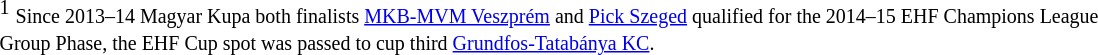<table style="width:60%;">
<tr align=left>
<td><sup>1</sup> <small>Since 2013–14 Magyar Kupa both finalists <a href='#'>MKB-MVM Veszprém</a> and <a href='#'>Pick Szeged</a> qualified for the 2014–15 EHF Champions League Group Phase, the EHF Cup spot was passed to cup third <a href='#'>Grundfos-Tatabánya KC</a>.</small></td>
</tr>
</table>
